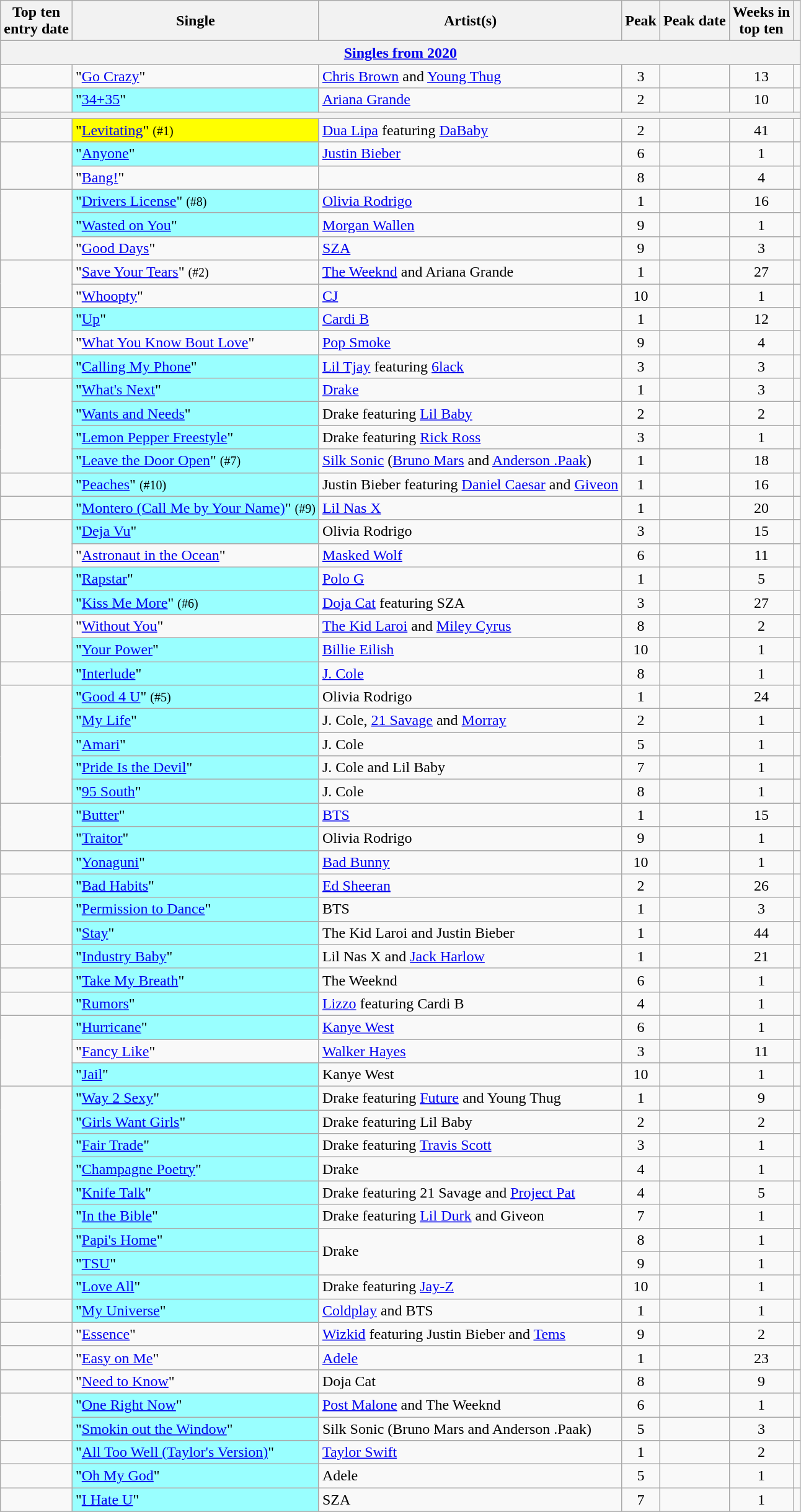<table class="wikitable sortable">
<tr>
<th>Top ten<br>entry date</th>
<th>Single</th>
<th>Artist(s)</th>
<th data-sort-type="number">Peak</th>
<th>Peak date</th>
<th data-sort-type="number">Weeks in<br>top ten</th>
<th></th>
</tr>
<tr>
<th colspan=7><a href='#'>Singles from 2020</a></th>
</tr>
<tr>
<td></td>
<td>"<a href='#'>Go Crazy</a>"</td>
<td><a href='#'>Chris Brown</a> and <a href='#'>Young Thug</a></td>
<td style="text-align:center;">3</td>
<td></td>
<td style="text-align:center;">13</td>
<td style="text-align:center;"></td>
</tr>
<tr>
<td></td>
<td style= "background:#9ff;">"<a href='#'>34+35</a>" </td>
<td><a href='#'>Ariana Grande</a></td>
<td style="text-align:center;">2</td>
<td></td>
<td style="text-align:center;">10</td>
<td style="text-align:center;"></td>
</tr>
<tr>
<th colspan=7></th>
</tr>
<tr>
<td></td>
<td style= "background:#FFFF00;">"<a href='#'>Levitating</a>"  <small>(#1)</small></td>
<td><a href='#'>Dua Lipa</a> featuring <a href='#'>DaBaby</a></td>
<td style="text-align:center;">2</td>
<td></td>
<td style="text-align:center;">41</td>
<td style="text-align:center;"></td>
</tr>
<tr>
<td rowspan="2"></td>
<td style= "background:#9ff;">"<a href='#'>Anyone</a>" </td>
<td><a href='#'>Justin Bieber</a></td>
<td style="text-align:center;">6</td>
<td></td>
<td style="text-align:center;">1</td>
<td style="text-align:center;"></td>
</tr>
<tr>
<td>"<a href='#'>Bang!</a>"</td>
<td><a href='#'></a></td>
<td style="text-align:center;">8</td>
<td></td>
<td style="text-align:center;">4</td>
<td style="text-align:center;"></td>
</tr>
<tr>
<td rowspan="3"></td>
<td style= "background:#9ff;">"<a href='#'>Drivers License</a>"  <small>(#8)</small></td>
<td><a href='#'>Olivia Rodrigo</a></td>
<td style="text-align:center;">1</td>
<td></td>
<td style="text-align:center;">16</td>
<td style="text-align:center;"></td>
</tr>
<tr>
<td style= "background:#9ff;">"<a href='#'>Wasted on You</a>" </td>
<td><a href='#'>Morgan Wallen</a></td>
<td style="text-align:center;">9</td>
<td></td>
<td style="text-align:center;">1</td>
<td style="text-align:center;"></td>
</tr>
<tr>
<td>"<a href='#'>Good Days</a>"</td>
<td><a href='#'>SZA</a></td>
<td style="text-align:center;">9</td>
<td></td>
<td style="text-align:center;">3</td>
<td style="text-align:center;"></td>
</tr>
<tr>
<td rowspan="2"></td>
<td>"<a href='#'>Save Your Tears</a>" <small>(#2)</small></td>
<td><a href='#'>The Weeknd</a> and Ariana Grande</td>
<td style="text-align:center;">1</td>
<td></td>
<td style="text-align:center;">27</td>
<td style="text-align:center;"></td>
</tr>
<tr>
<td>"<a href='#'>Whoopty</a>"</td>
<td><a href='#'>CJ</a></td>
<td style="text-align:center;">10</td>
<td></td>
<td style="text-align:center;">1</td>
<td style="text-align:center;"></td>
</tr>
<tr>
<td rowspan="2"></td>
<td style= "background:#9ff;">"<a href='#'>Up</a>" </td>
<td><a href='#'>Cardi B</a></td>
<td style="text-align:center;">1</td>
<td></td>
<td style="text-align:center;">12</td>
<td style="text-align:center;"></td>
</tr>
<tr>
<td>"<a href='#'>What You Know Bout Love</a>"</td>
<td><a href='#'>Pop Smoke</a></td>
<td style="text-align:center;">9</td>
<td></td>
<td style="text-align:center;">4</td>
<td style="text-align:center;"></td>
</tr>
<tr>
<td></td>
<td style= "background:#9ff;">"<a href='#'>Calling My Phone</a>" </td>
<td><a href='#'>Lil Tjay</a> featuring <a href='#'>6lack</a></td>
<td style="text-align:center;">3</td>
<td></td>
<td style="text-align:center;">3</td>
<td style="text-align:center;"></td>
</tr>
<tr>
<td rowspan="4"></td>
<td style= "background:#9ff;">"<a href='#'>What's Next</a>" </td>
<td><a href='#'>Drake</a></td>
<td style="text-align:center;">1</td>
<td></td>
<td style="text-align:center;">3</td>
<td style="text-align:center;"></td>
</tr>
<tr>
<td style= "background:#9ff;">"<a href='#'>Wants and Needs</a>" </td>
<td>Drake featuring <a href='#'>Lil Baby</a></td>
<td style="text-align:center;">2</td>
<td></td>
<td style="text-align:center;">2</td>
<td style="text-align:center;"></td>
</tr>
<tr>
<td style= "background:#9ff;">"<a href='#'>Lemon Pepper Freestyle</a>" </td>
<td>Drake featuring <a href='#'>Rick Ross</a></td>
<td style="text-align:center;">3</td>
<td></td>
<td style="text-align:center;">1</td>
<td style="text-align:center;"></td>
</tr>
<tr>
<td style= "background:#9ff;">"<a href='#'>Leave the Door Open</a>"  <small>(#7)</small></td>
<td><a href='#'>Silk Sonic</a> (<a href='#'>Bruno Mars</a> and <a href='#'>Anderson .Paak</a>)</td>
<td style="text-align:center;">1</td>
<td></td>
<td style="text-align:center;">18</td>
<td style="text-align:center;"></td>
</tr>
<tr>
<td></td>
<td style= "background:#9ff;">"<a href='#'>Peaches</a>"  <small>(#10)</small></td>
<td>Justin Bieber featuring <a href='#'>Daniel Caesar</a> and <a href='#'>Giveon</a></td>
<td style="text-align:center;">1</td>
<td></td>
<td style="text-align:center;">16</td>
<td style="text-align:center;"></td>
</tr>
<tr>
<td></td>
<td style= "background:#9ff;">"<a href='#'>Montero (Call Me by Your Name)</a>"  <small>(#9)</small></td>
<td><a href='#'>Lil Nas X</a></td>
<td style="text-align:center;">1</td>
<td></td>
<td style="text-align:center;">20</td>
<td style="text-align:center;"></td>
</tr>
<tr>
<td rowspan="2"></td>
<td style= "background:#9ff;">"<a href='#'>Deja Vu</a>" </td>
<td>Olivia Rodrigo</td>
<td style="text-align:center;">3</td>
<td></td>
<td style="text-align:center;">15</td>
<td style="text-align:center;"></td>
</tr>
<tr>
<td>"<a href='#'>Astronaut in the Ocean</a>"</td>
<td><a href='#'>Masked Wolf</a></td>
<td style="text-align:center;">6</td>
<td></td>
<td style="text-align:center;">11</td>
<td style="text-align:center;"></td>
</tr>
<tr>
<td rowspan="2"></td>
<td style= "background:#9ff;">"<a href='#'>Rapstar</a>" </td>
<td><a href='#'>Polo G</a></td>
<td style="text-align:center;">1</td>
<td></td>
<td style="text-align:center;">5</td>
<td style="text-align:center;"></td>
</tr>
<tr>
<td style= "background:#9ff;">"<a href='#'>Kiss Me More</a>"  <small>(#6)</small></td>
<td><a href='#'>Doja Cat</a> featuring SZA</td>
<td style="text-align:center;">3</td>
<td></td>
<td style="text-align:center;">27</td>
<td style="text-align:center;"></td>
</tr>
<tr>
<td rowspan="2"></td>
<td>"<a href='#'>Without You</a>"</td>
<td><a href='#'>The Kid Laroi</a> and <a href='#'>Miley Cyrus</a></td>
<td style="text-align:center;">8</td>
<td></td>
<td style="text-align:center;">2</td>
<td style="text-align:center;"></td>
</tr>
<tr>
<td style= "background:#9ff;">"<a href='#'>Your Power</a>" </td>
<td><a href='#'>Billie Eilish</a></td>
<td style="text-align:center;">10</td>
<td></td>
<td style="text-align:center;">1</td>
<td style="text-align:center;"></td>
</tr>
<tr>
<td></td>
<td style= "background:#9ff;">"<a href='#'>Interlude</a>" </td>
<td><a href='#'>J. Cole</a></td>
<td style="text-align:center;">8</td>
<td></td>
<td style="text-align:center;">1</td>
<td style="text-align:center;"></td>
</tr>
<tr>
<td rowspan="5"></td>
<td style= "background:#9ff;">"<a href='#'>Good 4 U</a>"  <small>(#5)</small></td>
<td>Olivia Rodrigo</td>
<td style="text-align:center;">1</td>
<td></td>
<td style="text-align:center;">24</td>
<td style="text-align:center;"></td>
</tr>
<tr>
<td style= "background:#9ff;">"<a href='#'>My Life</a>" </td>
<td>J. Cole, <a href='#'>21 Savage</a> and <a href='#'>Morray</a></td>
<td style="text-align:center;">2</td>
<td></td>
<td style="text-align:center;">1</td>
<td style="text-align:center;"></td>
</tr>
<tr>
<td style= "background:#9ff;">"<a href='#'>Amari</a>" </td>
<td>J. Cole</td>
<td style="text-align:center;">5</td>
<td></td>
<td style="text-align:center;">1</td>
<td style="text-align:center;"></td>
</tr>
<tr>
<td style= "background:#9ff;">"<a href='#'>Pride Is the Devil</a>" </td>
<td>J. Cole and Lil Baby</td>
<td style="text-align:center;">7</td>
<td></td>
<td style="text-align:center;">1</td>
<td style="text-align:center;"></td>
</tr>
<tr>
<td style= "background:#9ff;">"<a href='#'>95 South</a>" </td>
<td>J. Cole</td>
<td style="text-align:center;">8</td>
<td></td>
<td style="text-align:center;">1</td>
<td style="text-align:center;"></td>
</tr>
<tr>
<td rowspan="2"></td>
<td style= "background:#9ff;">"<a href='#'>Butter</a>" </td>
<td><a href='#'>BTS</a></td>
<td style="text-align:center;">1</td>
<td></td>
<td style="text-align:center;">15</td>
<td style="text-align:center;"></td>
</tr>
<tr>
<td style= "background:#9ff;">"<a href='#'>Traitor</a>" </td>
<td>Olivia Rodrigo</td>
<td style="text-align:center;">9</td>
<td></td>
<td style="text-align:center;">1</td>
<td style="text-align:center;"></td>
</tr>
<tr>
<td></td>
<td style= "background:#9ff;">"<a href='#'>Yonaguni</a>" </td>
<td><a href='#'>Bad Bunny</a></td>
<td style="text-align:center;">10</td>
<td></td>
<td style="text-align:center;">1</td>
<td style="text-align:center;"></td>
</tr>
<tr>
<td></td>
<td style= "background:#9ff;">"<a href='#'>Bad Habits</a>" </td>
<td><a href='#'>Ed Sheeran</a></td>
<td style="text-align:center;">2</td>
<td></td>
<td style="text-align:center;">26</td>
<td style="text-align:center;"></td>
</tr>
<tr>
<td rowspan="2"></td>
<td style= "background:#9ff;">"<a href='#'>Permission to Dance</a>" </td>
<td>BTS</td>
<td style="text-align:center;">1</td>
<td></td>
<td style="text-align:center;">3</td>
<td style="text-align:center;"></td>
</tr>
<tr>
<td style= "background:#9ff;">"<a href='#'>Stay</a>" </td>
<td>The Kid Laroi and Justin Bieber</td>
<td style="text-align:center;">1</td>
<td></td>
<td style="text-align:center;">44</td>
<td style="text-align:center;"></td>
</tr>
<tr>
<td></td>
<td style= "background:#9ff;">"<a href='#'>Industry Baby</a>" </td>
<td>Lil Nas X and <a href='#'>Jack Harlow</a></td>
<td style="text-align:center;">1</td>
<td></td>
<td style="text-align:center;">21</td>
<td style="text-align:center;"></td>
</tr>
<tr>
<td></td>
<td style= "background:#9ff;">"<a href='#'>Take My Breath</a>" </td>
<td>The Weeknd</td>
<td style="text-align:center;">6</td>
<td></td>
<td style="text-align:center;">1</td>
<td style="text-align:center;"></td>
</tr>
<tr>
<td></td>
<td style= "background:#9ff;">"<a href='#'>Rumors</a>" </td>
<td><a href='#'>Lizzo</a> featuring Cardi B</td>
<td style="text-align:center;">4</td>
<td></td>
<td style="text-align:center;">1</td>
<td style="text-align:center;"></td>
</tr>
<tr>
<td rowspan="3"></td>
<td style= "background:#9ff;">"<a href='#'>Hurricane</a>" </td>
<td><a href='#'>Kanye West</a></td>
<td style="text-align:center;">6</td>
<td></td>
<td style="text-align:center;">1</td>
<td style="text-align:center;"></td>
</tr>
<tr>
<td>"<a href='#'>Fancy Like</a>"</td>
<td><a href='#'>Walker Hayes</a></td>
<td style="text-align:center;">3</td>
<td></td>
<td style="text-align:center;">11</td>
<td style="text-align:center;"></td>
</tr>
<tr>
<td style= "background:#9ff;">"<a href='#'>Jail</a>" </td>
<td>Kanye West</td>
<td style="text-align:center;">10</td>
<td></td>
<td style="text-align:center;">1</td>
<td style="text-align:center;"></td>
</tr>
<tr>
<td rowspan="9"></td>
<td style= "background:#9ff;">"<a href='#'>Way 2 Sexy</a>" </td>
<td>Drake featuring <a href='#'>Future</a> and Young Thug</td>
<td style="text-align:center;">1</td>
<td></td>
<td style="text-align:center;">9</td>
<td style="text-align:center;"></td>
</tr>
<tr>
<td style= "background:#9ff;">"<a href='#'>Girls Want Girls</a>" </td>
<td>Drake featuring Lil Baby</td>
<td style="text-align:center;">2</td>
<td></td>
<td style="text-align:center;">2</td>
<td style="text-align:center;"></td>
</tr>
<tr>
<td style= "background:#9ff;">"<a href='#'>Fair Trade</a>" </td>
<td>Drake featuring <a href='#'>Travis Scott</a></td>
<td style="text-align:center;">3</td>
<td></td>
<td style="text-align:center;">1</td>
<td style="text-align:center;"></td>
</tr>
<tr>
<td style= "background:#9ff;">"<a href='#'>Champagne Poetry</a>" </td>
<td>Drake</td>
<td style="text-align:center;">4</td>
<td></td>
<td style="text-align:center;">1</td>
<td style="text-align:center;"></td>
</tr>
<tr>
<td style= "background:#9ff;">"<a href='#'>Knife Talk</a>" </td>
<td>Drake featuring 21 Savage and <a href='#'>Project Pat</a></td>
<td style="text-align:center;">4</td>
<td></td>
<td style="text-align:center;">5</td>
<td style="text-align:center;"></td>
</tr>
<tr>
<td style= "background:#9ff;">"<a href='#'>In the Bible</a>" </td>
<td>Drake featuring <a href='#'>Lil Durk</a> and Giveon</td>
<td style="text-align:center;">7</td>
<td></td>
<td style="text-align:center;">1</td>
<td style="text-align:center;"></td>
</tr>
<tr>
<td style= "background:#9ff;">"<a href='#'>Papi's Home</a>" </td>
<td rowspan=2>Drake</td>
<td style="text-align:center;">8</td>
<td></td>
<td style="text-align:center;">1</td>
<td style="text-align:center;"></td>
</tr>
<tr>
<td style= "background:#9ff;">"<a href='#'>TSU</a>" </td>
<td style="text-align:center;">9</td>
<td></td>
<td style="text-align:center;">1</td>
<td style="text-align:center;"></td>
</tr>
<tr>
<td style= "background:#9ff;">"<a href='#'>Love All</a>" </td>
<td>Drake featuring <a href='#'>Jay-Z</a></td>
<td style="text-align:center;">10</td>
<td></td>
<td style="text-align:center;">1</td>
<td style="text-align:center;"></td>
</tr>
<tr>
<td></td>
<td style= "background:#9ff;">"<a href='#'>My Universe</a>" </td>
<td><a href='#'>Coldplay</a> and BTS</td>
<td style="text-align:center;">1</td>
<td></td>
<td style="text-align:center;">1</td>
<td style="text-align:center;"></td>
</tr>
<tr>
<td></td>
<td>"<a href='#'>Essence</a>"</td>
<td><a href='#'>Wizkid</a> featuring Justin Bieber and <a href='#'>Tems</a></td>
<td style="text-align:center;">9</td>
<td></td>
<td style="text-align:center;">2</td>
<td style="text-align:center;"></td>
</tr>
<tr>
<td></td>
<td>"<a href='#'>Easy on Me</a>"</td>
<td><a href='#'>Adele</a></td>
<td style="text-align:center;">1</td>
<td></td>
<td style="text-align:center;">23</td>
<td style="text-align:center;"></td>
</tr>
<tr>
<td></td>
<td>"<a href='#'>Need to Know</a>"</td>
<td>Doja Cat</td>
<td style="text-align:center;">8</td>
<td></td>
<td style="text-align:center;">9</td>
<td style="text-align:center;"></td>
</tr>
<tr>
<td rowspan="2"></td>
<td style= "background:#9ff;">"<a href='#'>One Right Now</a>" </td>
<td><a href='#'>Post Malone</a> and The Weeknd</td>
<td style="text-align:center;">6</td>
<td></td>
<td style="text-align:center;">1</td>
<td style="text-align:center;"></td>
</tr>
<tr>
<td style= "background:#9ff;">"<a href='#'>Smokin out the Window</a>" </td>
<td>Silk Sonic (Bruno Mars and Anderson .Paak)</td>
<td style="text-align:center;">5</td>
<td></td>
<td style="text-align:center;">3</td>
<td style="text-align:center;"></td>
</tr>
<tr>
<td></td>
<td style= "background:#9ff;">"<a href='#'>All Too Well (Taylor's Version)</a>" </td>
<td><a href='#'>Taylor Swift</a></td>
<td style="text-align:center;">1</td>
<td></td>
<td style="text-align:center;">2</td>
<td style="text-align:center;"></td>
</tr>
<tr>
<td></td>
<td style= "background:#9ff;">"<a href='#'>Oh My God</a>" </td>
<td>Adele</td>
<td style="text-align:center;">5</td>
<td></td>
<td style="text-align:center;">1</td>
<td style="text-align:center;"></td>
</tr>
<tr>
<td></td>
<td style= "background:#9ff;">"<a href='#'>I Hate U</a>" </td>
<td>SZA</td>
<td style="text-align:center;">7</td>
<td></td>
<td style="text-align:center;">1</td>
<td style="text-align:center;"></td>
</tr>
<tr>
</tr>
</table>
